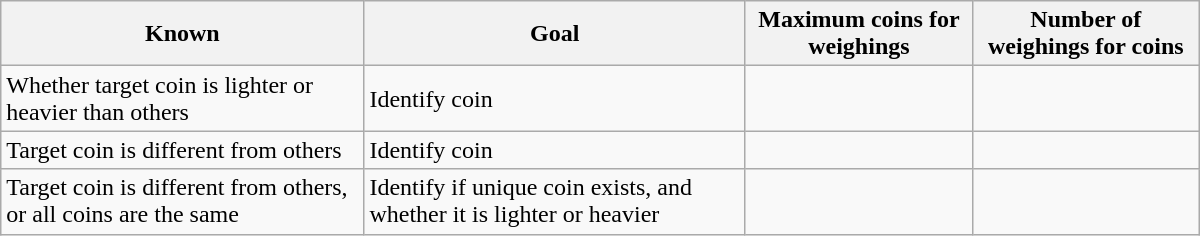<table class=wikitable style=max-width:50em>
<tr>
<th>Known</th>
<th>Goal</th>
<th>Maximum coins for weighings</th>
<th>Number of weighings for coins</th>
</tr>
<tr>
<td>Whether target coin is lighter or heavier than others</td>
<td>Identify coin</td>
<td></td>
<td></td>
</tr>
<tr>
<td>Target coin is different from others</td>
<td>Identify coin</td>
<td></td>
<td></td>
</tr>
<tr>
<td>Target coin is different from others, or all coins are the same</td>
<td>Identify if unique coin exists, and whether it is lighter or heavier</td>
<td></td>
<td></td>
</tr>
</table>
